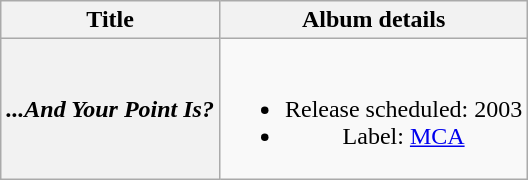<table class="wikitable plainrowheaders" style="text-align:center;" border="1">
<tr>
<th scope="col">Title</th>
<th scope="col">Album details</th>
</tr>
<tr>
<th scope="row"><em>...And Your Point Is?</em></th>
<td><br><ul><li>Release scheduled: 2003</li><li>Label: <a href='#'>MCA</a></li></ul></td>
</tr>
</table>
